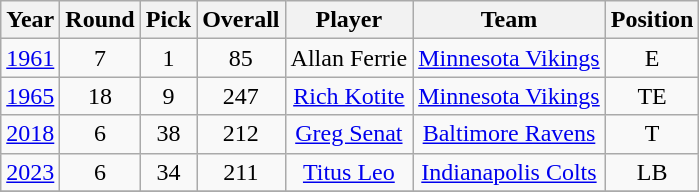<table class="wikitable sortable" style="text-align: center;">
<tr>
<th>Year</th>
<th>Round</th>
<th>Pick</th>
<th>Overall</th>
<th>Player</th>
<th>Team</th>
<th>Position</th>
</tr>
<tr>
<td><a href='#'>1961</a></td>
<td>7</td>
<td>1</td>
<td>85</td>
<td>Allan Ferrie</td>
<td><a href='#'>Minnesota Vikings</a></td>
<td>E</td>
</tr>
<tr>
<td><a href='#'>1965</a></td>
<td>18</td>
<td>9</td>
<td>247</td>
<td><a href='#'>Rich Kotite</a></td>
<td><a href='#'>Minnesota Vikings</a></td>
<td>TE</td>
</tr>
<tr>
<td><a href='#'>2018</a></td>
<td>6</td>
<td>38</td>
<td>212</td>
<td><a href='#'>Greg Senat</a></td>
<td><a href='#'>Baltimore Ravens</a></td>
<td>T</td>
</tr>
<tr>
<td><a href='#'>2023</a></td>
<td>6</td>
<td>34</td>
<td>211</td>
<td><a href='#'>Titus Leo</a></td>
<td><a href='#'>Indianapolis Colts</a></td>
<td>LB</td>
</tr>
<tr>
</tr>
</table>
